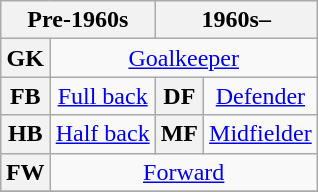<table class="wikitable plainrowheaders" style="text-align:center;margin-left:1em;float:right">
<tr>
<th colspan="2" scope="col">Pre-1960s</th>
<th colspan="2" scope="col">1960s–</th>
</tr>
<tr>
<th>GK</th>
<td colspan="3"><a href='#'>Goalkeeper</a></td>
</tr>
<tr>
<th>FB</th>
<td><a href='#'>Full back</a></td>
<th>DF</th>
<td><a href='#'>Defender</a></td>
</tr>
<tr>
<th>HB</th>
<td><a href='#'>Half back</a></td>
<th>MF</th>
<td><a href='#'>Midfielder</a></td>
</tr>
<tr>
<th>FW</th>
<td colspan="3"><a href='#'>Forward</a></td>
</tr>
<tr>
</tr>
</table>
